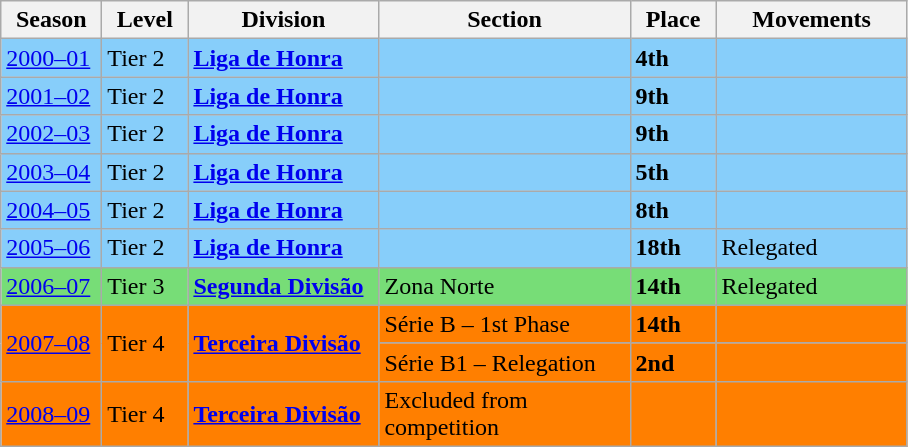<table class="wikitable" style="text-align: left;">
<tr>
<th style="width: 60px;"><strong>Season</strong></th>
<th style="width: 50px;"><strong>Level</strong></th>
<th style="width: 120px;"><strong>Division</strong></th>
<th style="width: 160px;"><strong>Section</strong></th>
<th style="width: 50px;"><strong>Place</strong></th>
<th style="width: 120px;"><strong>Movements</strong></th>
</tr>
<tr>
<td style="background:#87CEFA;"><a href='#'>2000–01</a></td>
<td style="background:#87CEFA;">Tier 2</td>
<td style="background:#87CEFA;"><strong><a href='#'>Liga de Honra</a></strong></td>
<td style="background:#87CEFA;"></td>
<td style="background:#87CEFA;"><strong>4th</strong></td>
<td style="background:#87CEFA;"></td>
</tr>
<tr>
<td style="background:#87CEFA;"><a href='#'>2001–02</a></td>
<td style="background:#87CEFA;">Tier 2</td>
<td style="background:#87CEFA;"><strong><a href='#'>Liga de Honra</a></strong></td>
<td style="background:#87CEFA;"></td>
<td style="background:#87CEFA;"><strong>9th</strong></td>
<td style="background:#87CEFA;"></td>
</tr>
<tr>
<td style="background:#87CEFA;"><a href='#'>2002–03</a></td>
<td style="background:#87CEFA;">Tier 2</td>
<td style="background:#87CEFA;"><strong><a href='#'>Liga de Honra</a></strong></td>
<td style="background:#87CEFA;"></td>
<td style="background:#87CEFA;"><strong>9th</strong></td>
<td style="background:#87CEFA;"></td>
</tr>
<tr>
<td style="background:#87CEFA;"><a href='#'>2003–04</a></td>
<td style="background:#87CEFA;">Tier 2</td>
<td style="background:#87CEFA;"><strong><a href='#'>Liga de Honra</a></strong></td>
<td style="background:#87CEFA;"></td>
<td style="background:#87CEFA;"><strong>5th</strong></td>
<td style="background:#87CEFA;"></td>
</tr>
<tr>
<td style="background:#87CEFA;"><a href='#'>2004–05</a></td>
<td style="background:#87CEFA;">Tier 2</td>
<td style="background:#87CEFA;"><strong><a href='#'>Liga de Honra</a></strong></td>
<td style="background:#87CEFA;"></td>
<td style="background:#87CEFA;"><strong>8th</strong></td>
<td style="background:#87CEFA;"></td>
</tr>
<tr>
<td style="background:#87CEFA;"><a href='#'>2005–06</a></td>
<td style="background:#87CEFA;">Tier 2</td>
<td style="background:#87CEFA;"><strong><a href='#'>Liga de Honra</a></strong></td>
<td style="background:#87CEFA;"></td>
<td style="background:#87CEFA;"><strong>18th</strong></td>
<td style="background:#87CEFA;">Relegated</td>
</tr>
<tr>
<td style="background:#77DD77;"><a href='#'>2006–07</a></td>
<td style="background:#77DD77;">Tier 3</td>
<td style="background:#77DD77;"><strong><a href='#'>Segunda Divisão</a></strong></td>
<td style="background:#77DD77;">Zona Norte</td>
<td style="background:#77DD77;"><strong>14th</strong></td>
<td style="background:#77DD77;">Relegated</td>
</tr>
<tr>
<td rowspan=2 style="background:#FF7F00;"><a href='#'>2007–08</a></td>
<td rowspan=2 style="background:#FF7F00;">Tier 4</td>
<td rowspan=2 style="background:#FF7F00;"><strong><a href='#'>Terceira Divisão</a></strong></td>
<td style="background:#FF7F00;">Série B – 1st Phase</td>
<td style="background:#FF7F00;"><strong>14th</strong></td>
<td style="background:#FF7F00;"></td>
</tr>
<tr>
<td style="background:#FF7F00;">Série B1 – Relegation</td>
<td style="background:#FF7F00;"><strong>2nd</strong></td>
<td style="background:#FF7F00;"></td>
</tr>
<tr>
<td style="background:#FF7F00;"><a href='#'>2008–09</a></td>
<td style="background:#FF7F00;">Tier 4</td>
<td style="background:#FF7F00;"><strong><a href='#'>Terceira Divisão</a></strong></td>
<td style="background:#FF7F00;">Excluded from competition</td>
<td style="background:#FF7F00;"></td>
<td style="background:#FF7F00;"></td>
</tr>
</table>
